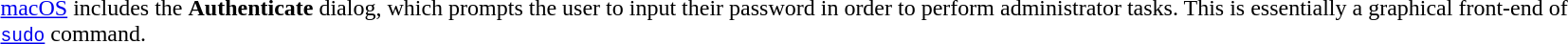<table>
<tr>
<td style="width:130px;height:90px;text-align:center"></td>
<td><a href='#'>macOS</a> includes the <strong>Authenticate</strong> dialog, which prompts the user to input their password in order to perform administrator tasks. This is essentially a graphical front-end of <code><a href='#'>sudo</a></code> command.</td>
</tr>
</table>
